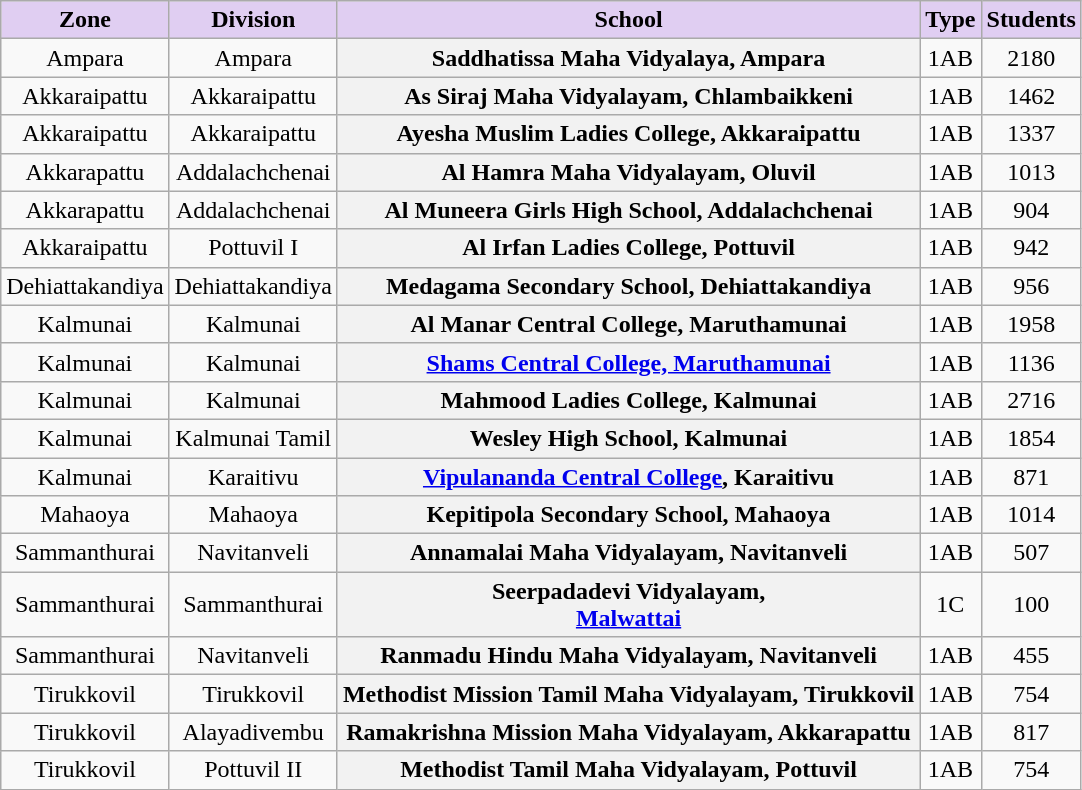<table class="wikitable sortable" style="text-align:center; font-size:100%">
<tr valign=bottom>
<th style="background-color:#E0CEF2;">Zone</th>
<th style="background-color:#E0CEF2;">Division</th>
<th style="background-color:#E0CEF2;">School</th>
<th style="background-color:#E0CEF2;">Type</th>
<th style="background-color:#E0CEF2;">Students</th>
</tr>
<tr>
<td>Ampara</td>
<td>Ampara</td>
<th>Saddhatissa Maha Vidyalaya, Ampara</th>
<td>1AB</td>
<td>2180</td>
</tr>
<tr>
<td>Akkaraipattu</td>
<td>Akkaraipattu</td>
<th>As Siraj Maha Vidyalayam, Chlambaikkeni</th>
<td>1AB</td>
<td>1462</td>
</tr>
<tr>
<td>Akkaraipattu</td>
<td>Akkaraipattu</td>
<th>Ayesha Muslim Ladies College, Akkaraipattu</th>
<td>1AB</td>
<td>1337</td>
</tr>
<tr>
<td>Akkarapattu</td>
<td>Addalachchenai</td>
<th>Al Hamra Maha Vidyalayam, Oluvil</th>
<td>1AB</td>
<td>1013</td>
</tr>
<tr>
<td>Akkarapattu</td>
<td>Addalachchenai</td>
<th>Al Muneera Girls High School, Addalachchenai</th>
<td>1AB</td>
<td>904</td>
</tr>
<tr>
<td>Akkaraipattu</td>
<td>Pottuvil I</td>
<th>Al Irfan Ladies College, Pottuvil</th>
<td>1AB</td>
<td>942</td>
</tr>
<tr>
<td>Dehiattakandiya</td>
<td>Dehiattakandiya</td>
<th>Medagama Secondary School, Dehiattakandiya</th>
<td>1AB</td>
<td>956</td>
</tr>
<tr>
<td>Kalmunai</td>
<td>Kalmunai</td>
<th>Al Manar Central College, Maruthamunai</th>
<td>1AB</td>
<td>1958</td>
</tr>
<tr>
<td>Kalmunai</td>
<td>Kalmunai</td>
<th><a href='#'>Shams Central College, Maruthamunai</a></th>
<td>1AB</td>
<td>1136</td>
</tr>
<tr>
<td>Kalmunai</td>
<td>Kalmunai</td>
<th>Mahmood Ladies College, Kalmunai</th>
<td>1AB</td>
<td>2716</td>
</tr>
<tr>
<td>Kalmunai</td>
<td>Kalmunai Tamil</td>
<th>Wesley High School, Kalmunai</th>
<td>1AB</td>
<td>1854</td>
</tr>
<tr>
<td>Kalmunai</td>
<td>Karaitivu</td>
<th><a href='#'>Vipulananda Central College</a>, Karaitivu</th>
<td>1AB</td>
<td>871</td>
</tr>
<tr>
<td>Mahaoya</td>
<td>Mahaoya</td>
<th>Kepitipola Secondary School, Mahaoya</th>
<td>1AB</td>
<td>1014</td>
</tr>
<tr>
<td>Sammanthurai</td>
<td>Navitanveli</td>
<th>Annamalai Maha Vidyalayam, Navitanveli</th>
<td>1AB</td>
<td>507</td>
</tr>
<tr>
<td>Sammanthurai</td>
<td>Sammanthurai</td>
<th>Seerpadadevi Vidyalayam,<br><a href='#'>Malwattai</a></th>
<td>1C</td>
<td>100</td>
</tr>
<tr>
<td>Sammanthurai</td>
<td>Navitanveli</td>
<th>Ranmadu Hindu Maha Vidyalayam, Navitanveli</th>
<td>1AB</td>
<td>455</td>
</tr>
<tr>
<td>Tirukkovil</td>
<td>Tirukkovil</td>
<th>Methodist Mission Tamil Maha Vidyalayam, Tirukkovil</th>
<td>1AB</td>
<td>754</td>
</tr>
<tr>
<td>Tirukkovil</td>
<td>Alayadivembu</td>
<th>Ramakrishna Mission Maha Vidyalayam, Akkarapattu</th>
<td>1AB</td>
<td>817</td>
</tr>
<tr>
<td>Tirukkovil</td>
<td>Pottuvil II</td>
<th>Methodist Tamil Maha Vidyalayam, Pottuvil</th>
<td>1AB</td>
<td>754</td>
</tr>
</table>
